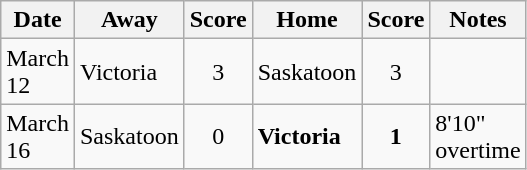<table class="wikitable">
<tr>
<th width="6em">Date</th>
<th width="10em">Away</th>
<th width="5em">Score</th>
<th width="10em">Home</th>
<th width="5em">Score</th>
<th width="6em">Notes</th>
</tr>
<tr>
<td>March 12</td>
<td>Victoria</td>
<td align="center">3</td>
<td>Saskatoon</td>
<td align="center">3</td>
<td></td>
</tr>
<tr>
<td>March 16</td>
<td>Saskatoon</td>
<td align="center">0</td>
<td><strong>Victoria</strong></td>
<td align="center"><strong>1</strong></td>
<td>8'10" overtime</td>
</tr>
</table>
